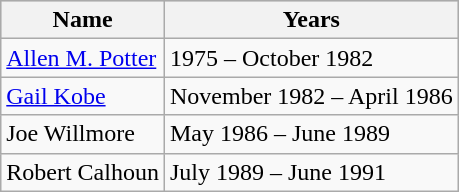<table class="wikitable">
<tr bgcolor="#CCCCCC">
<th><strong>Name</strong></th>
<th><strong>Years</strong></th>
</tr>
<tr>
<td><a href='#'>Allen M. Potter</a></td>
<td>1975 – October 1982</td>
</tr>
<tr>
<td><a href='#'>Gail Kobe</a></td>
<td>November 1982 – April 1986</td>
</tr>
<tr>
<td>Joe Willmore</td>
<td>May 1986 – June 1989</td>
</tr>
<tr>
<td>Robert Calhoun</td>
<td>July 1989 – June 1991</td>
</tr>
</table>
